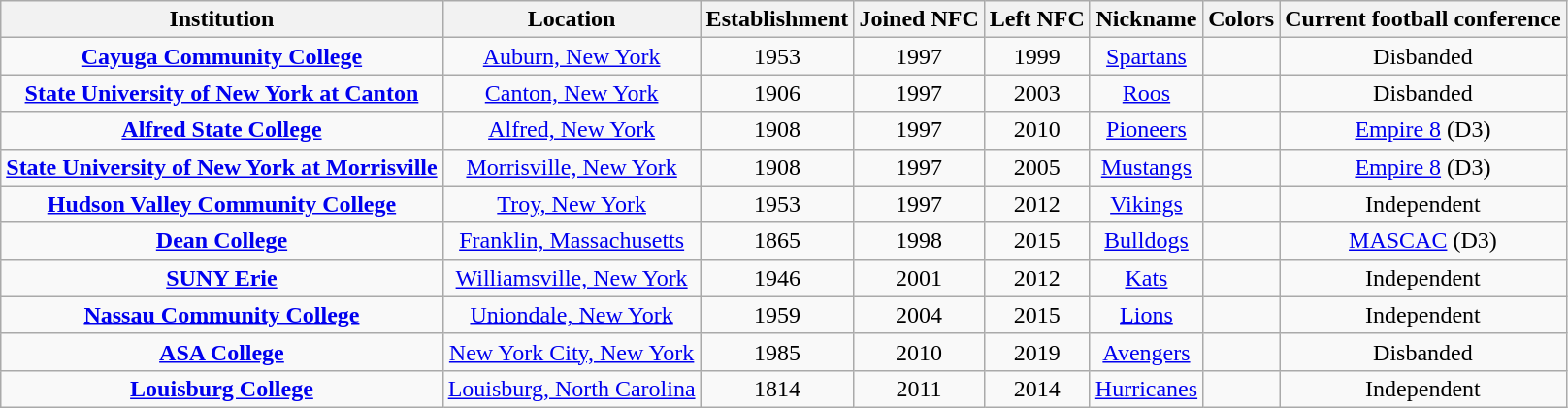<table class="wikitable" style="text-align:center">
<tr>
<th>Institution</th>
<th>Location</th>
<th>Establishment</th>
<th>Joined NFC</th>
<th>Left NFC</th>
<th>Nickname</th>
<th class="unsortable">Colors</th>
<th>Current football conference</th>
</tr>
<tr>
<td><strong><a href='#'>Cayuga Community College</a></strong></td>
<td><a href='#'>Auburn, New York</a></td>
<td>1953</td>
<td>1997</td>
<td>1999</td>
<td><a href='#'>Spartans</a></td>
<td> </td>
<td>Disbanded</td>
</tr>
<tr>
<td><strong><a href='#'>State University of New York at Canton</a></strong></td>
<td><a href='#'>Canton, New York</a></td>
<td>1906</td>
<td>1997</td>
<td>2003</td>
<td><a href='#'>Roos</a></td>
<td> </td>
<td>Disbanded</td>
</tr>
<tr>
<td><strong><a href='#'>Alfred State College</a></strong></td>
<td><a href='#'>Alfred, New York</a></td>
<td>1908</td>
<td>1997</td>
<td>2010</td>
<td><a href='#'>Pioneers</a></td>
<td></td>
<td><a href='#'>Empire 8</a> (D3)</td>
</tr>
<tr>
<td><strong><a href='#'>State University of New York at Morrisville</a></strong></td>
<td><a href='#'>Morrisville, New York</a></td>
<td>1908</td>
<td>1997</td>
<td>2005</td>
<td><a href='#'>Mustangs</a></td>
<td></td>
<td><a href='#'>Empire 8</a> (D3)</td>
</tr>
<tr>
<td><strong><a href='#'>Hudson Valley Community College</a></strong></td>
<td><a href='#'>Troy, New York</a></td>
<td>1953</td>
<td>1997</td>
<td>2012</td>
<td><a href='#'>Vikings</a></td>
<td> </td>
<td>Independent</td>
</tr>
<tr>
<td><strong><a href='#'>Dean College</a></strong></td>
<td><a href='#'>Franklin, Massachusetts</a></td>
<td>1865</td>
<td>1998</td>
<td>2015</td>
<td><a href='#'>Bulldogs</a></td>
<td></td>
<td><a href='#'>MASCAC</a> (D3)</td>
</tr>
<tr>
<td><strong><a href='#'>SUNY Erie</a></strong></td>
<td><a href='#'>Williamsville, New York</a></td>
<td>1946</td>
<td>2001</td>
<td>2012</td>
<td><a href='#'>Kats</a></td>
<td> </td>
<td>Independent</td>
</tr>
<tr>
<td><strong><a href='#'>Nassau Community College</a></strong></td>
<td><a href='#'>Uniondale, New York</a></td>
<td>1959</td>
<td>2004</td>
<td>2015</td>
<td><a href='#'>Lions</a></td>
<td> </td>
<td>Independent</td>
</tr>
<tr>
<td><strong><a href='#'>ASA College</a></strong></td>
<td><a href='#'>New York City, New York</a></td>
<td>1985</td>
<td>2010</td>
<td>2019</td>
<td><a href='#'>Avengers</a></td>
<td> </td>
<td>Disbanded</td>
</tr>
<tr>
<td><strong><a href='#'>Louisburg College</a></strong></td>
<td><a href='#'>Louisburg, North Carolina</a></td>
<td>1814</td>
<td>2011</td>
<td>2014</td>
<td><a href='#'>Hurricanes</a></td>
<td> </td>
<td>Independent</td>
</tr>
</table>
